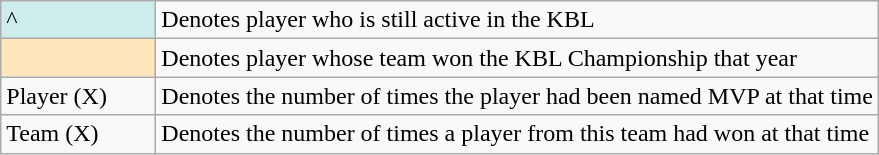<table class="wikitable">
<tr>
<td style="background-color:#CFECEC; border:1px solid #aaaaaa; width:6em">^</td>
<td>Denotes player who is still active in the KBL</td>
</tr>
<tr>
<td style="background-color:#FFE6BD; border:1px solid #aaaaaa; width:6em"></td>
<td>Denotes player whose team won the KBL Championship that year</td>
</tr>
<tr>
<td>Player (X)</td>
<td>Denotes the number of times the player had been named MVP at that time</td>
</tr>
<tr>
<td>Team (X)</td>
<td>Denotes the number of times a player from this team had won at that time</td>
</tr>
</table>
